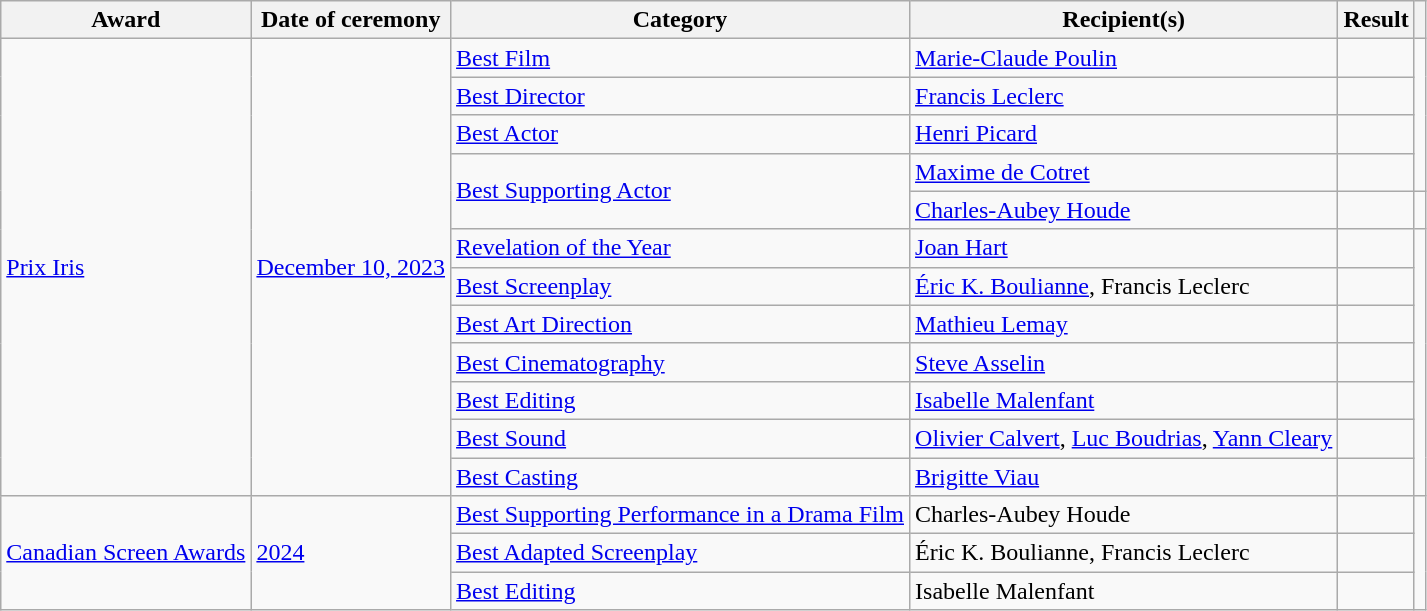<table class="wikitable plainrowheaders sortable">
<tr>
<th scope="col">Award</th>
<th scope="col">Date of ceremony</th>
<th scope="col">Category</th>
<th scope="col">Recipient(s)</th>
<th scope="col">Result</th>
<th scope="col" class="unsortable"></th>
</tr>
<tr>
<td rowspan=12><a href='#'>Prix Iris</a></td>
<td rowspan=12><a href='#'>December 10, 2023</a></td>
<td><a href='#'>Best Film</a></td>
<td><a href='#'>Marie-Claude Poulin</a></td>
<td></td>
<td rowspan=4></td>
</tr>
<tr>
<td><a href='#'>Best Director</a></td>
<td><a href='#'>Francis Leclerc</a></td>
<td></td>
</tr>
<tr>
<td><a href='#'>Best Actor</a></td>
<td><a href='#'>Henri Picard</a></td>
<td></td>
</tr>
<tr>
<td rowspan=2><a href='#'>Best Supporting Actor</a></td>
<td><a href='#'>Maxime de Cotret</a></td>
<td></td>
</tr>
<tr>
<td><a href='#'>Charles-Aubey Houde</a></td>
<td></td>
<td></td>
</tr>
<tr>
<td><a href='#'>Revelation of the Year</a></td>
<td><a href='#'>Joan Hart</a></td>
<td></td>
<td rowspan=7></td>
</tr>
<tr>
<td><a href='#'>Best Screenplay</a></td>
<td><a href='#'>Éric K. Boulianne</a>, Francis Leclerc</td>
<td></td>
</tr>
<tr>
<td><a href='#'>Best Art Direction</a></td>
<td><a href='#'>Mathieu Lemay</a></td>
<td></td>
</tr>
<tr>
<td><a href='#'>Best Cinematography</a></td>
<td><a href='#'>Steve Asselin</a></td>
<td></td>
</tr>
<tr>
<td><a href='#'>Best Editing</a></td>
<td><a href='#'>Isabelle Malenfant</a></td>
<td></td>
</tr>
<tr>
<td><a href='#'>Best Sound</a></td>
<td><a href='#'>Olivier Calvert</a>, <a href='#'>Luc Boudrias</a>, <a href='#'>Yann Cleary</a></td>
<td></td>
</tr>
<tr>
<td><a href='#'>Best Casting</a></td>
<td><a href='#'>Brigitte Viau</a></td>
<td></td>
</tr>
<tr>
<td rowspan=3><a href='#'>Canadian Screen Awards</a></td>
<td rowspan=3><a href='#'>2024</a></td>
<td><a href='#'>Best Supporting Performance in a Drama Film</a></td>
<td>Charles-Aubey Houde</td>
<td></td>
<td rowspan=3></td>
</tr>
<tr>
<td><a href='#'>Best Adapted Screenplay</a></td>
<td>Éric K. Boulianne, Francis Leclerc</td>
<td></td>
</tr>
<tr>
<td><a href='#'>Best Editing</a></td>
<td>Isabelle Malenfant</td>
<td></td>
</tr>
</table>
